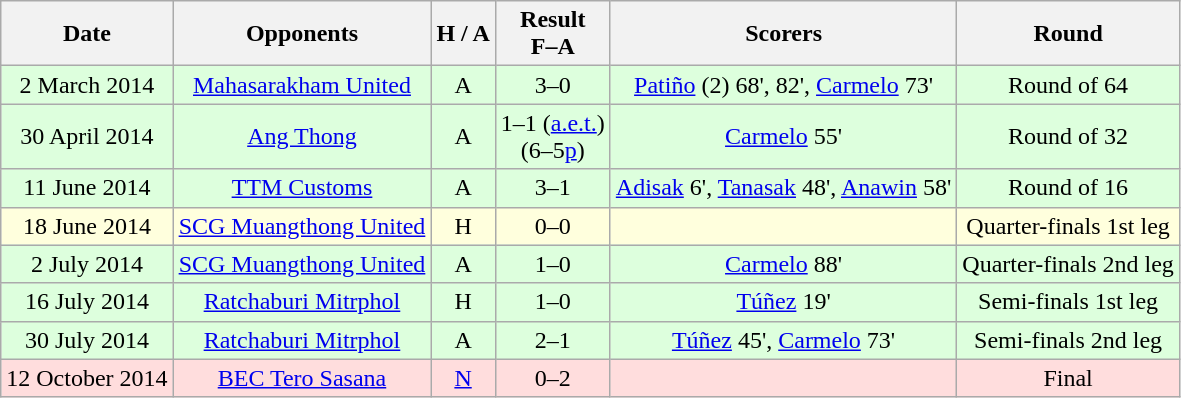<table class="wikitable" style="text-align:center">
<tr>
<th>Date</th>
<th>Opponents</th>
<th>H / A</th>
<th>Result<br>F–A</th>
<th>Scorers</th>
<th>Round</th>
</tr>
<tr bgcolor="#ddffdd">
<td>2 March 2014</td>
<td><a href='#'>Mahasarakham United</a></td>
<td>A</td>
<td>3–0</td>
<td><a href='#'>Patiño</a> (2) 68', 82', <a href='#'>Carmelo</a> 73'</td>
<td>Round of 64</td>
</tr>
<tr bgcolor="#ddffdd">
<td>30 April 2014</td>
<td><a href='#'>Ang Thong</a></td>
<td>A</td>
<td>1–1 (<a href='#'>a.e.t.</a>)<br>(6–5<a href='#'>p</a>)</td>
<td><a href='#'>Carmelo</a> 55'</td>
<td>Round of 32</td>
</tr>
<tr bgcolor="#ddffdd">
<td>11 June 2014</td>
<td><a href='#'>TTM Customs</a></td>
<td>A</td>
<td>3–1</td>
<td><a href='#'>Adisak</a> 6', <a href='#'>Tanasak</a> 48', <a href='#'>Anawin</a> 58'</td>
<td>Round of 16</td>
</tr>
<tr bgcolor="#ffffdd">
<td>18 June 2014</td>
<td><a href='#'>SCG Muangthong United</a></td>
<td>H</td>
<td>0–0</td>
<td></td>
<td>Quarter-finals 1st leg</td>
</tr>
<tr bgcolor="#ddffdd">
<td>2 July 2014</td>
<td><a href='#'>SCG Muangthong United</a></td>
<td>A</td>
<td>1–0</td>
<td><a href='#'>Carmelo</a> 88'</td>
<td>Quarter-finals 2nd leg</td>
</tr>
<tr bgcolor="#ddffdd">
<td>16 July 2014</td>
<td><a href='#'>Ratchaburi Mitrphol</a></td>
<td>H</td>
<td>1–0</td>
<td><a href='#'>Túñez</a> 19'</td>
<td>Semi-finals 1st leg</td>
</tr>
<tr bgcolor="#ddffdd">
<td>30 July 2014</td>
<td><a href='#'>Ratchaburi Mitrphol</a></td>
<td>A</td>
<td>2–1</td>
<td><a href='#'>Túñez</a> 45', <a href='#'>Carmelo</a> 73'</td>
<td>Semi-finals 2nd leg</td>
</tr>
<tr bgcolor="#ffdddd">
<td>12 October 2014</td>
<td><a href='#'>BEC Tero Sasana</a></td>
<td><a href='#'>N</a></td>
<td>0–2</td>
<td></td>
<td>Final</td>
</tr>
</table>
